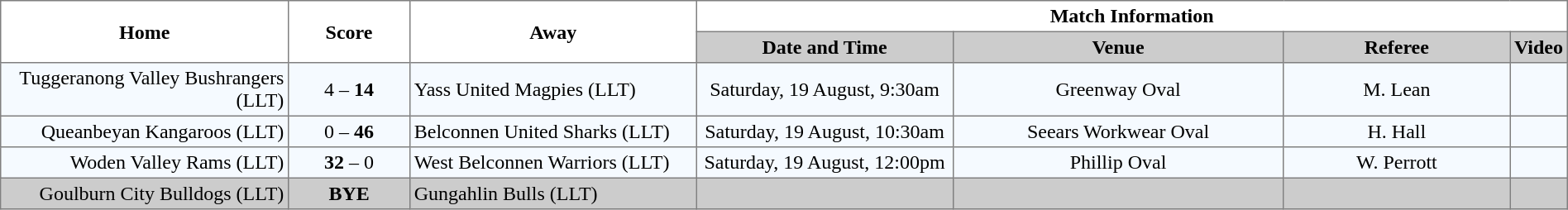<table border="1" cellpadding="3" cellspacing="0" width="100%" style="border-collapse:collapse;  text-align:center;">
<tr>
<th rowspan="2" width="19%">Home</th>
<th rowspan="2" width="8%">Score</th>
<th rowspan="2" width="19%">Away</th>
<th colspan="4">Match Information</th>
</tr>
<tr style="background:#CCCCCC">
<th width="17%">Date and Time</th>
<th width="22%">Venue</th>
<th width="50%">Referee</th>
<th>Video</th>
</tr>
<tr style="text-align:center; background:#f5faff;">
<td align="right">Tuggeranong Valley Bushrangers (LLT) </td>
<td>4 – <strong>14</strong></td>
<td align="left"> Yass United Magpies (LLT)</td>
<td>Saturday, 19 August, 9:30am</td>
<td>Greenway Oval</td>
<td>M. Lean</td>
<td></td>
</tr>
<tr style="text-align:center; background:#f5faff;">
<td align="right">Queanbeyan Kangaroos (LLT) </td>
<td>0 – <strong>46</strong></td>
<td align="left"> Belconnen United Sharks (LLT)</td>
<td>Saturday, 19 August, 10:30am</td>
<td>Seears Workwear Oval</td>
<td>H. Hall</td>
<td></td>
</tr>
<tr style="text-align:center; background:#f5faff;">
<td align="right">Woden Valley Rams (LLT) </td>
<td><strong>32</strong> – 0</td>
<td align="left"> West Belconnen Warriors (LLT)</td>
<td>Saturday, 19 August, 12:00pm</td>
<td>Phillip Oval</td>
<td>W. Perrott</td>
<td></td>
</tr>
<tr style="text-align:center; background:#CCCCCC;">
<td align="right">Goulburn City Bulldogs (LLT) </td>
<td><strong>BYE</strong></td>
<td align="left"> Gungahlin Bulls (LLT)</td>
<td></td>
<td></td>
<td></td>
<td></td>
</tr>
</table>
